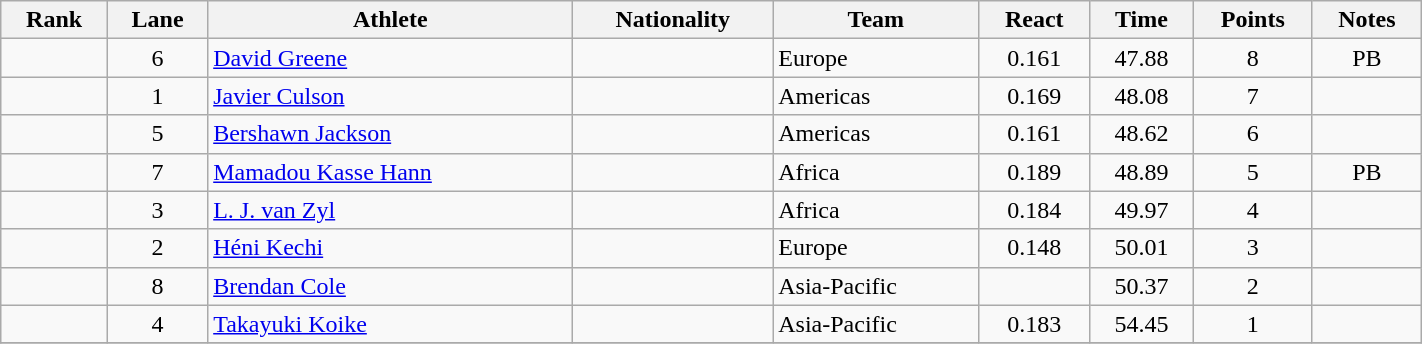<table class="wikitable sortable" style="text-align:center" width="75%">
<tr>
<th>Rank</th>
<th>Lane</th>
<th>Athlete</th>
<th>Nationality</th>
<th>Team</th>
<th>React</th>
<th>Time</th>
<th>Points</th>
<th>Notes</th>
</tr>
<tr>
<td></td>
<td>6</td>
<td align="left"><a href='#'>David Greene</a></td>
<td align=left></td>
<td align=left>Europe</td>
<td>0.161</td>
<td>47.88</td>
<td>8</td>
<td>PB</td>
</tr>
<tr>
<td></td>
<td>1</td>
<td align="left"><a href='#'>Javier Culson</a></td>
<td align=left></td>
<td align=left>Americas</td>
<td>0.169</td>
<td>48.08</td>
<td>7</td>
<td></td>
</tr>
<tr>
<td></td>
<td>5</td>
<td align="left"><a href='#'>Bershawn Jackson</a></td>
<td align=left></td>
<td align=left>Americas</td>
<td>0.161</td>
<td>48.62</td>
<td>6</td>
<td></td>
</tr>
<tr>
<td></td>
<td>7</td>
<td align="left"><a href='#'>Mamadou Kasse Hann</a></td>
<td align=left></td>
<td align=left>Africa</td>
<td>0.189</td>
<td>48.89</td>
<td>5</td>
<td>PB</td>
</tr>
<tr>
<td></td>
<td>3</td>
<td align="left"><a href='#'>L. J. van Zyl</a></td>
<td align=left></td>
<td align=left>Africa</td>
<td>0.184</td>
<td>49.97</td>
<td>4</td>
<td></td>
</tr>
<tr>
<td></td>
<td>2</td>
<td align="left"><a href='#'>Héni Kechi</a></td>
<td align=left></td>
<td align=left>Europe</td>
<td>0.148</td>
<td>50.01</td>
<td>3</td>
<td></td>
</tr>
<tr>
<td></td>
<td>8</td>
<td align="left"><a href='#'>Brendan Cole</a></td>
<td align=left></td>
<td align=left>Asia-Pacific</td>
<td></td>
<td>50.37</td>
<td>2</td>
<td></td>
</tr>
<tr>
<td></td>
<td>4</td>
<td align="left"><a href='#'>Takayuki Koike</a></td>
<td align=left></td>
<td align=left>Asia-Pacific</td>
<td>0.183</td>
<td>54.45</td>
<td>1</td>
<td></td>
</tr>
<tr>
</tr>
</table>
